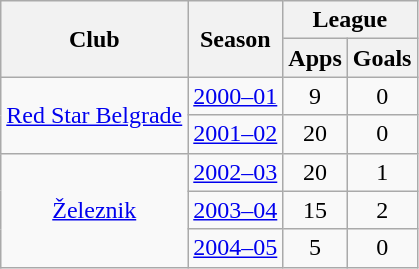<table class="wikitable" style="text-align:center">
<tr>
<th rowspan="2">Club</th>
<th rowspan="2">Season</th>
<th colspan="2">League</th>
</tr>
<tr>
<th>Apps</th>
<th>Goals</th>
</tr>
<tr>
<td rowspan="2"><a href='#'>Red Star Belgrade</a></td>
<td><a href='#'>2000–01</a></td>
<td>9</td>
<td>0</td>
</tr>
<tr>
<td><a href='#'>2001–02</a></td>
<td>20</td>
<td>0</td>
</tr>
<tr>
<td rowspan="3"><a href='#'>Železnik</a></td>
<td><a href='#'>2002–03</a></td>
<td>20</td>
<td>1</td>
</tr>
<tr>
<td><a href='#'>2003–04</a></td>
<td>15</td>
<td>2</td>
</tr>
<tr>
<td><a href='#'>2004–05</a></td>
<td>5</td>
<td>0</td>
</tr>
</table>
